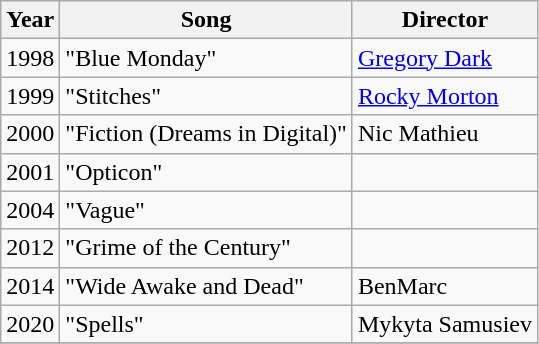<table class="wikitable">
<tr>
<th>Year</th>
<th>Song</th>
<th>Director</th>
</tr>
<tr>
<td>1998</td>
<td>"Blue Monday"</td>
<td><a href='#'>Gregory Dark</a></td>
</tr>
<tr>
<td>1999</td>
<td>"Stitches"</td>
<td><a href='#'>Rocky Morton</a></td>
</tr>
<tr>
<td>2000</td>
<td>"Fiction (Dreams in Digital)"</td>
<td>Nic Mathieu</td>
</tr>
<tr>
<td>2001</td>
<td>"Opticon"</td>
<td></td>
</tr>
<tr>
<td>2004</td>
<td>"Vague"</td>
<td></td>
</tr>
<tr>
<td>2012</td>
<td>"Grime of the Century"</td>
<td></td>
</tr>
<tr>
<td>2014</td>
<td>"Wide Awake and Dead"</td>
<td>BenMarc</td>
</tr>
<tr>
<td>2020</td>
<td>"Spells"</td>
<td>Mykyta Samusiev</td>
</tr>
<tr>
</tr>
</table>
